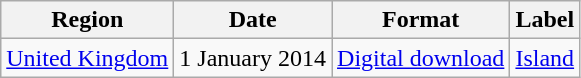<table class=wikitable>
<tr>
<th>Region</th>
<th>Date</th>
<th>Format</th>
<th>Label</th>
</tr>
<tr>
<td><a href='#'>United Kingdom</a></td>
<td>1 January 2014</td>
<td><a href='#'>Digital download</a></td>
<td><a href='#'>Island</a></td>
</tr>
</table>
